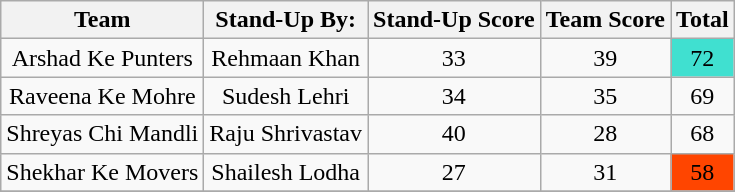<table class="wikitable">
<tr align="center">
<th>Team</th>
<th>Stand-Up By:</th>
<th>Stand-Up Score</th>
<th>Team Score</th>
<th>Total</th>
</tr>
<tr align="center">
<td>Arshad Ke Punters</td>
<td>Rehmaan Khan</td>
<td>33</td>
<td>39</td>
<td style="background: #40E0D0">72</td>
</tr>
<tr align="center">
<td>Raveena Ke Mohre</td>
<td>Sudesh Lehri</td>
<td>34</td>
<td>35</td>
<td>69</td>
</tr>
<tr align="center">
<td>Shreyas Chi Mandli</td>
<td>Raju Shrivastav</td>
<td>40</td>
<td>28</td>
<td>68</td>
</tr>
<tr align="center">
<td>Shekhar Ke Movers</td>
<td>Shailesh Lodha</td>
<td>27</td>
<td>31</td>
<td style="background:#FF4500">58</td>
</tr>
<tr align="center">
</tr>
</table>
